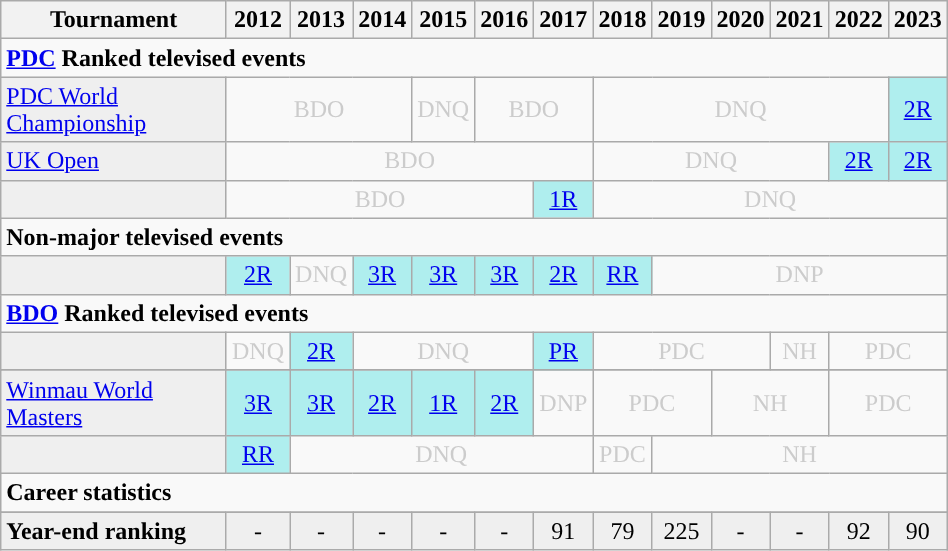<table class="wikitable" style="width:50%; margin:0">
<tr>
<th>Tournament</th>
<th>2012</th>
<th>2013</th>
<th>2014</th>
<th>2015</th>
<th>2016</th>
<th>2017</th>
<th>2018</th>
<th>2019</th>
<th>2020</th>
<th>2021</th>
<th>2022</th>
<th>2023</th>
</tr>
<tr>
<td colspan="31" align="left"><strong><a href='#'>PDC</a> Ranked televised events</strong></td>
</tr>
<tr>
<td style="background:#efefef;"><a href='#'>PDC World Championship</a></td>
<td colspan="3" style="text-align:center; color:#ccc;">BDO</td>
<td colspan="1" style="text-align:center; color:#ccc;">DNQ</td>
<td colspan="2" style="text-align:center; color:#ccc;">BDO</td>
<td colspan="5" style="text-align:center; color:#ccc;">DNQ</td>
<td style="text-align:center; background:#afeeee;"><a href='#'>2R</a></td>
</tr>
<tr>
<td style="background:#efefef;"><a href='#'>UK Open</a></td>
<td colspan="6" style="text-align:center; color:#ccc;">BDO</td>
<td colspan="4" style="text-align:center; color:#ccc;">DNQ</td>
<td style="text-align:center; background:#afeeee;"><a href='#'>2R</a></td>
<td style="text-align:center; background:#afeeee;"><a href='#'>2R</a></td>
</tr>
<tr>
<td style="background:#efefef;"></td>
<td colspan="5" style="text-align:center; color:#ccc;">BDO</td>
<td style="text-align:center; background:#afeeee;"><a href='#'>1R</a></td>
<td colspan="6"; style="text-align:center; color:#ccc;">DNQ</td>
</tr>
<tr>
<td colspan="15" align="left"><strong>Non-major televised events</strong></td>
</tr>
<tr>
<td style="background:#efefef;"></td>
<td style="text-align:center; background:#afeeee;"><a href='#'>2R</a></td>
<td style="text-align:center; color:#ccc;">DNQ</td>
<td style="text-align:center; background:#afeeee;"><a href='#'>3R</a></td>
<td style="text-align:center; background:#afeeee;"><a href='#'>3R</a></td>
<td style="text-align:center; background:#afeeee;"><a href='#'>3R</a></td>
<td style="text-align:center; background:#afeeee;"><a href='#'>2R</a></td>
<td style="text-align:center; background:#afeeee;"><a href='#'>RR</a></td>
<td colspan="5" style="text-align:center; color:#ccc;">DNP</td>
</tr>
<tr>
<td colspan="31" align="left"><strong><a href='#'>BDO</a> Ranked televised events</strong></td>
</tr>
<tr>
<td style="background:#efefef;"></td>
<td colspan="1" style="text-align:center; color:#ccc;">DNQ</td>
<td style="text-align:center; background:#afeeee;"><a href='#'>2R</a></td>
<td colspan="3" style="text-align:center; color:#ccc;">DNQ</td>
<td style="text-align:center; background:#afeeee;"><a href='#'>PR</a></td>
<td colspan="3" style="text-align:center; color:#ccc;">PDC</td>
<td style="text-align:center; color:#ccc;">NH</td>
<td colspan="2" style="text-align:center; color:#ccc;">PDC</td>
</tr>
<tr>
</tr>
<tr>
<td style="background:#efefef;"><a href='#'>Winmau World Masters</a></td>
<td style="text-align:center; background:#afeeee;"><a href='#'>3R</a></td>
<td style="text-align:center; background:#afeeee;"><a href='#'>3R</a></td>
<td style="text-align:center; background:#afeeee;"><a href='#'>2R</a></td>
<td style="text-align:center; background:#afeeee;"><a href='#'>1R</a></td>
<td style="text-align:center; background:#afeeee;"><a href='#'>2R</a></td>
<td style="text-align:center; color:#ccc;">DNP</td>
<td colspan="2" style="text-align:center; color:#ccc;">PDC</td>
<td colspan="2" style="text-align:center; color:#ccc;">NH</td>
<td colspan="2" style="text-align:center; color:#ccc;">PDC</td>
</tr>
<tr>
<td style="background:#efefef;"></td>
<td style="text-align:center; background:#afeeee;"><a href='#'>RR</a></td>
<td colspan="5" style="text-align:center; color:#ccc;">DNQ</td>
<td colspan="1" style="text-align:center; color:#ccc;">PDC</td>
<td colspan="5" style="text-align:center; color:#ccc;">NH</td>
</tr>
<tr>
<td colspan="30" align="left"><strong>Career statistics</strong></td>
</tr>
<tr>
</tr>
<tr bgcolor="efefef">
<td align="left"><strong>Year-end ranking</strong></td>
<td style="text-align:center;">-</td>
<td style="text-align:center;">-</td>
<td style="text-align:center;">-</td>
<td style="text-align:center;">-</td>
<td style="text-align:center;">-</td>
<td style="text-align:center;">91</td>
<td style="text-align:center;">79</td>
<td style="text-align:center;">225</td>
<td style="text-align:center;">-</td>
<td style="text-align:center;">-</td>
<td style="text-align:center;">92</td>
<td style="text-align:center;">90</td>
</tr>
</table>
